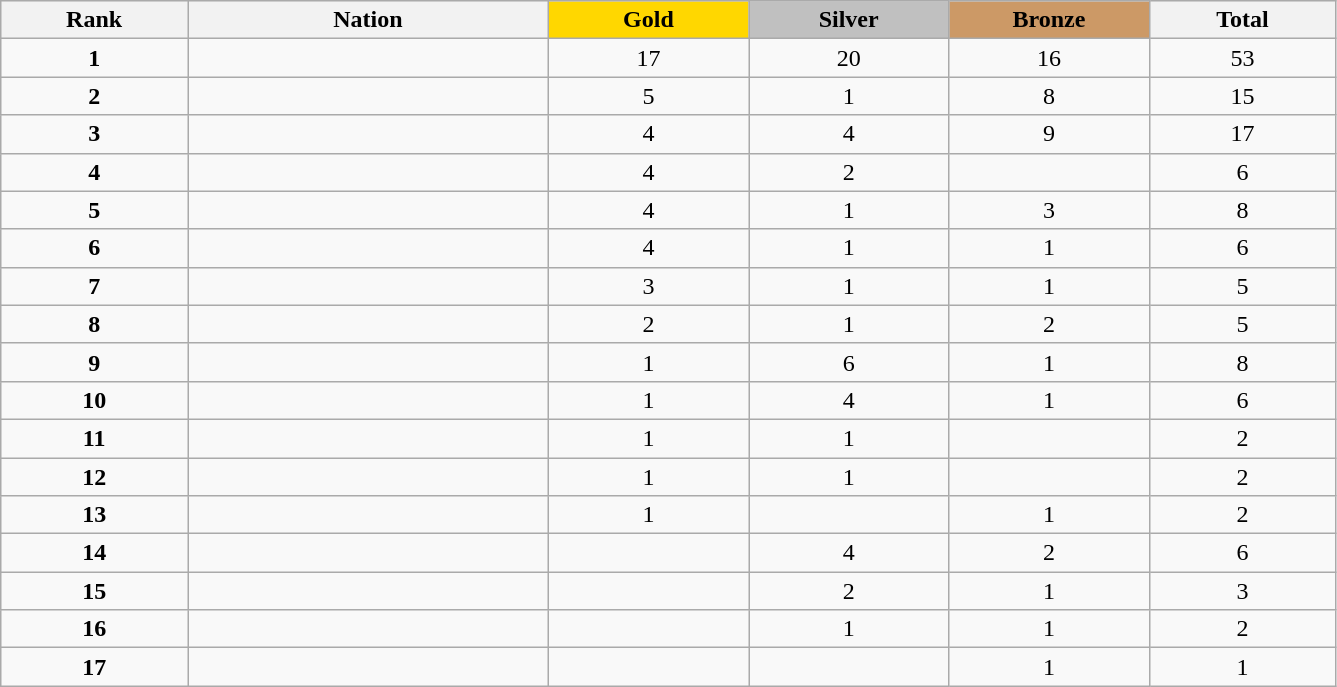<table class="wikitable collapsible autocollapse plainrowheaders" width=70.5% style="text-align:center">
<tr style="background-color:#EDEDED;">
<th width=100px class="hintergrundfarbe5">Rank</th>
<th width=200px class="hintergrundfarbe6">Nation</th>
<th style="background:    gold; width:15%">Gold</th>
<th style="background:  silver; width:15%">Silver</th>
<th style="background: #CC9966; width:15%">Bronze</th>
<th width=100px class="hintergrundfarbe5">Total</th>
</tr>
<tr>
<td><strong>1</strong></td>
<td align=left></td>
<td>17</td>
<td>20</td>
<td>16</td>
<td>53</td>
</tr>
<tr>
<td><strong>2</strong></td>
<td align=left></td>
<td>5</td>
<td>1</td>
<td>8</td>
<td>15</td>
</tr>
<tr>
<td><strong>3</strong></td>
<td align=left></td>
<td>4</td>
<td>4</td>
<td>9</td>
<td>17</td>
</tr>
<tr>
<td><strong>4</strong></td>
<td align=left></td>
<td>4</td>
<td>2</td>
<td></td>
<td>6</td>
</tr>
<tr>
<td><strong>5</strong></td>
<td align=left></td>
<td>4</td>
<td>1</td>
<td>3</td>
<td>8</td>
</tr>
<tr>
<td><strong>6</strong></td>
<td align=left></td>
<td>4</td>
<td>1</td>
<td>1</td>
<td>6</td>
</tr>
<tr>
<td><strong>7</strong></td>
<td align=left></td>
<td>3</td>
<td>1</td>
<td>1</td>
<td>5</td>
</tr>
<tr>
<td><strong>8</strong></td>
<td align=left></td>
<td>2</td>
<td>1</td>
<td>2</td>
<td>5</td>
</tr>
<tr>
<td><strong>9</strong></td>
<td align=left></td>
<td>1</td>
<td>6</td>
<td>1</td>
<td>8</td>
</tr>
<tr>
<td><strong>10</strong></td>
<td align=left></td>
<td>1</td>
<td>4</td>
<td>1</td>
<td>6</td>
</tr>
<tr>
<td><strong>11</strong></td>
<td align=left></td>
<td>1</td>
<td>1</td>
<td></td>
<td>2</td>
</tr>
<tr>
<td><strong>12</strong></td>
<td align=left></td>
<td>1</td>
<td>1</td>
<td></td>
<td>2</td>
</tr>
<tr>
<td><strong>13</strong></td>
<td align=left></td>
<td>1</td>
<td></td>
<td>1</td>
<td>2</td>
</tr>
<tr>
<td><strong>14</strong></td>
<td align=left></td>
<td></td>
<td>4</td>
<td>2</td>
<td>6</td>
</tr>
<tr>
<td><strong>15</strong></td>
<td align=left></td>
<td></td>
<td>2</td>
<td>1</td>
<td>3</td>
</tr>
<tr>
<td><strong>16</strong></td>
<td align=left></td>
<td></td>
<td>1</td>
<td>1</td>
<td>2</td>
</tr>
<tr>
<td><strong>17</strong></td>
<td align=left></td>
<td></td>
<td></td>
<td>1</td>
<td>1</td>
</tr>
</table>
